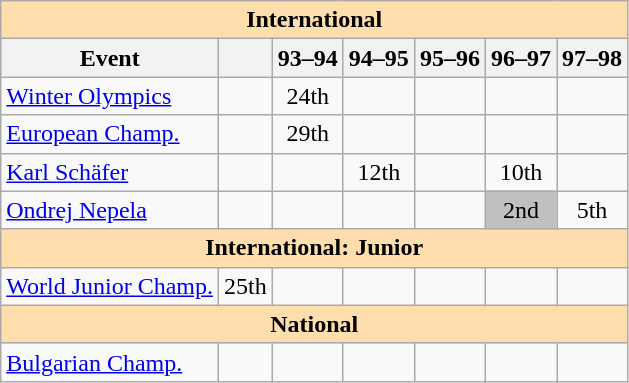<table class="wikitable" style="text-align:center">
<tr>
<th style="background-color: #ffdead; " colspan=7 align=center>International</th>
</tr>
<tr>
<th>Event</th>
<th></th>
<th>93–94</th>
<th>94–95</th>
<th>95–96</th>
<th>96–97</th>
<th>97–98</th>
</tr>
<tr>
<td align=left><a href='#'>Winter Olympics</a></td>
<td></td>
<td>24th</td>
<td></td>
<td></td>
<td></td>
<td></td>
</tr>
<tr>
<td align=left><a href='#'>European Champ.</a></td>
<td></td>
<td>29th</td>
<td></td>
<td></td>
<td></td>
<td></td>
</tr>
<tr>
<td align=left><a href='#'>Karl Schäfer</a></td>
<td></td>
<td></td>
<td>12th</td>
<td></td>
<td>10th</td>
<td></td>
</tr>
<tr>
<td align=left><a href='#'>Ondrej Nepela</a></td>
<td></td>
<td></td>
<td></td>
<td></td>
<td bgcolor=silver>2nd</td>
<td>5th</td>
</tr>
<tr>
<th style="background-color: #ffdead; " colspan=7 align=center>International: Junior</th>
</tr>
<tr>
<td align=left><a href='#'>World Junior Champ.</a></td>
<td>25th</td>
<td></td>
<td></td>
<td></td>
<td></td>
<td></td>
</tr>
<tr>
<th style="background-color: #ffdead; " colspan=7 align=center>National</th>
</tr>
<tr>
<td align=left><a href='#'>Bulgarian Champ.</a></td>
<td></td>
<td></td>
<td></td>
<td></td>
<td></td>
<td></td>
</tr>
</table>
